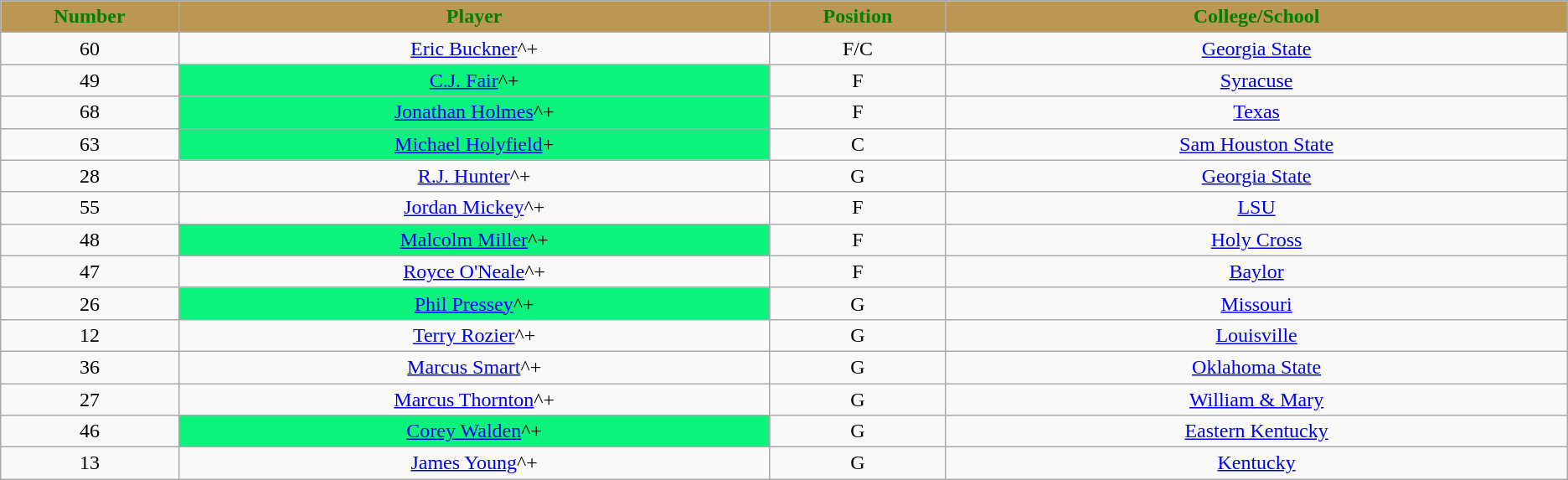<table class="wikitable sortable sortable">
<tr>
<th style="background:#BB9753; color:green" width="1%">Number</th>
<th style="background:#BB9753; color:green" width="5%">Player</th>
<th style="background:#BB9753; color:green" width="1%">Position</th>
<th style="background:#BB9753; color:green" width="5%">College/School</th>
</tr>
<tr style="text-align: center">
<td>60</td>
<td><a href='#'>Eric Buckner</a>^+</td>
<td>F/C</td>
<td><a href='#'>Georgia State</a></td>
</tr>
<tr style="text-align: center">
<td>49</td>
<td bgcolor="#0CF27D"><a href='#'>C.J. Fair</a>^+</td>
<td>F</td>
<td><a href='#'>Syracuse</a></td>
</tr>
<tr style="text-align: center">
<td>68</td>
<td bgcolor="#0CF27D"><a href='#'>Jonathan Holmes</a>^+</td>
<td>F</td>
<td><a href='#'>Texas</a></td>
</tr>
<tr style="text-align: center">
<td>63</td>
<td bgcolor="#0CF27D"><a href='#'>Michael Holyfield</a>+</td>
<td>C</td>
<td><a href='#'>Sam Houston State</a></td>
</tr>
<tr style="text-align: center">
<td>28</td>
<td><a href='#'>R.J. Hunter</a>^+</td>
<td>G</td>
<td><a href='#'>Georgia State</a></td>
</tr>
<tr style="text-align: center">
<td>55</td>
<td><a href='#'>Jordan Mickey</a>^+</td>
<td>F</td>
<td><a href='#'>LSU</a></td>
</tr>
<tr style="text-align: center">
<td>48</td>
<td bgcolor="#0CF27D"><a href='#'>Malcolm Miller</a>^+</td>
<td>F</td>
<td><a href='#'>Holy Cross</a></td>
</tr>
<tr style="text-align: center">
<td>47</td>
<td><a href='#'>Royce O'Neale</a>^+</td>
<td>F</td>
<td><a href='#'>Baylor</a></td>
</tr>
<tr style="text-align: center">
<td>26</td>
<td bgcolor="#0CF27D"><a href='#'>Phil Pressey</a>^+</td>
<td>G</td>
<td><a href='#'>Missouri</a></td>
</tr>
<tr style="text-align: center">
<td>12</td>
<td><a href='#'>Terry Rozier</a>^+</td>
<td>G</td>
<td><a href='#'>Louisville</a></td>
</tr>
<tr style="text-align: center">
<td>36</td>
<td><a href='#'>Marcus Smart</a>^+</td>
<td>G</td>
<td><a href='#'>Oklahoma State</a></td>
</tr>
<tr style="text-align: center">
<td>27</td>
<td><a href='#'>Marcus Thornton</a>^+</td>
<td>G</td>
<td><a href='#'>William & Mary</a></td>
</tr>
<tr style="text-align: center">
<td>46</td>
<td bgcolor="#0CF27D"><a href='#'>Corey Walden</a>^+</td>
<td>G</td>
<td><a href='#'>Eastern Kentucky</a></td>
</tr>
<tr style="text-align: center">
<td>13</td>
<td><a href='#'>James Young</a>^+</td>
<td>G</td>
<td><a href='#'>Kentucky</a></td>
</tr>
</table>
